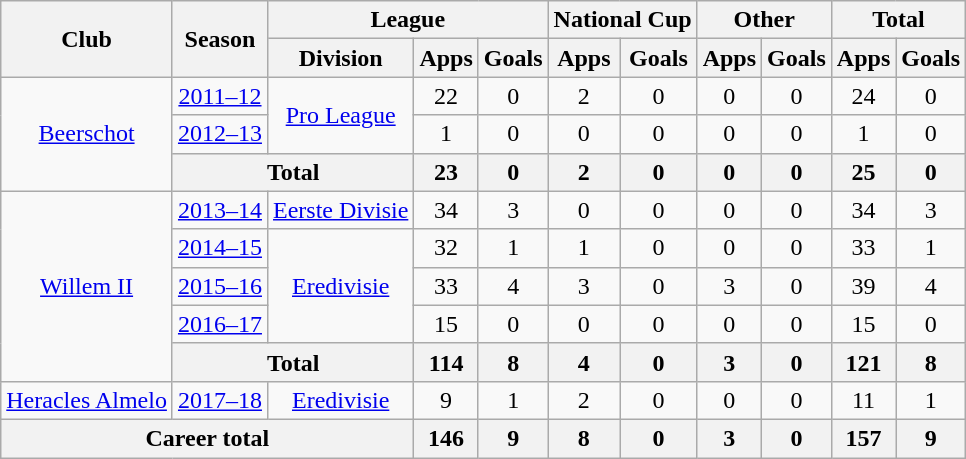<table class="wikitable" style="text-align:center">
<tr>
<th rowspan="2">Club</th>
<th rowspan="2">Season</th>
<th colspan="3">League</th>
<th colspan="2">National Cup</th>
<th colspan="2">Other</th>
<th colspan="2">Total</th>
</tr>
<tr>
<th>Division</th>
<th>Apps</th>
<th>Goals</th>
<th>Apps</th>
<th>Goals</th>
<th>Apps</th>
<th>Goals</th>
<th>Apps</th>
<th>Goals</th>
</tr>
<tr>
<td rowspan="3"><a href='#'>Beerschot</a></td>
<td><a href='#'>2011–12</a></td>
<td rowspan="2"><a href='#'>Pro League</a></td>
<td>22</td>
<td>0</td>
<td>2</td>
<td>0</td>
<td>0</td>
<td>0</td>
<td>24</td>
<td>0</td>
</tr>
<tr>
<td><a href='#'>2012–13</a></td>
<td>1</td>
<td>0</td>
<td>0</td>
<td>0</td>
<td>0</td>
<td>0</td>
<td>1</td>
<td>0</td>
</tr>
<tr>
<th colspan="2">Total</th>
<th>23</th>
<th>0</th>
<th>2</th>
<th>0</th>
<th>0</th>
<th>0</th>
<th>25</th>
<th>0</th>
</tr>
<tr>
<td rowspan="5"><a href='#'>Willem II</a></td>
<td><a href='#'>2013–14</a></td>
<td><a href='#'>Eerste Divisie</a></td>
<td>34</td>
<td>3</td>
<td>0</td>
<td>0</td>
<td>0</td>
<td>0</td>
<td>34</td>
<td>3</td>
</tr>
<tr>
<td><a href='#'>2014–15</a></td>
<td rowspan="3"><a href='#'>Eredivisie</a></td>
<td>32</td>
<td>1</td>
<td>1</td>
<td>0</td>
<td>0</td>
<td>0</td>
<td>33</td>
<td>1</td>
</tr>
<tr>
<td><a href='#'>2015–16</a></td>
<td>33</td>
<td>4</td>
<td>3</td>
<td>0</td>
<td>3</td>
<td>0</td>
<td>39</td>
<td>4</td>
</tr>
<tr>
<td><a href='#'>2016–17</a></td>
<td>15</td>
<td>0</td>
<td>0</td>
<td>0</td>
<td>0</td>
<td>0</td>
<td>15</td>
<td>0</td>
</tr>
<tr>
<th colspan="2">Total</th>
<th>114</th>
<th>8</th>
<th>4</th>
<th>0</th>
<th>3</th>
<th>0</th>
<th>121</th>
<th>8</th>
</tr>
<tr>
<td><a href='#'>Heracles Almelo</a></td>
<td><a href='#'>2017–18</a></td>
<td><a href='#'>Eredivisie</a></td>
<td>9</td>
<td>1</td>
<td>2</td>
<td>0</td>
<td>0</td>
<td>0</td>
<td>11</td>
<td>1</td>
</tr>
<tr>
<th colspan="3">Career total</th>
<th>146</th>
<th>9</th>
<th>8</th>
<th>0</th>
<th>3</th>
<th>0</th>
<th>157</th>
<th>9</th>
</tr>
</table>
